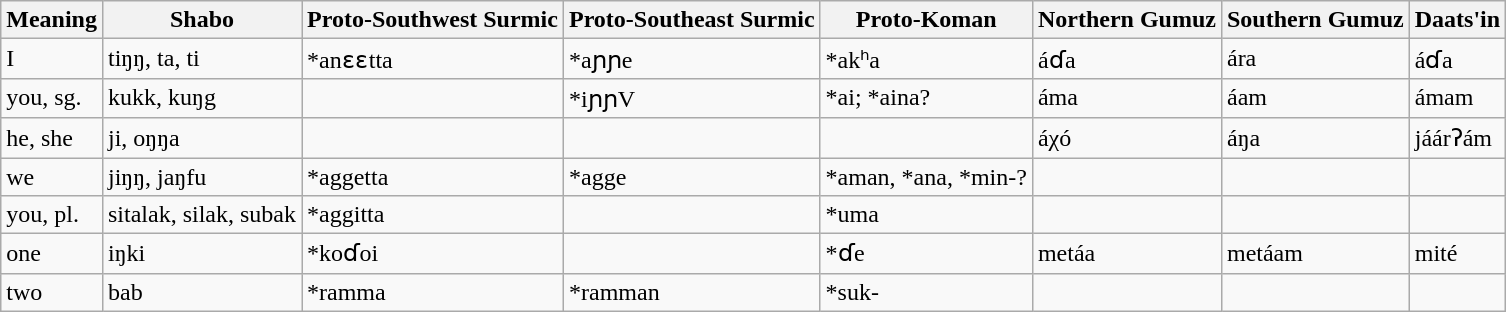<table class=wikitable>
<tr>
<th>Meaning</th>
<th>Shabo</th>
<th>Proto-Southwest Surmic</th>
<th>Proto-Southeast Surmic</th>
<th>Proto-Koman</th>
<th>Northern Gumuz</th>
<th>Southern Gumuz</th>
<th>Daats'in</th>
</tr>
<tr>
<td>I</td>
<td>tiŋŋ, ta, ti</td>
<td>*anɛɛtta</td>
<td>*aɲɲe</td>
<td>*akʰa</td>
<td>áɗa</td>
<td>ára</td>
<td>áɗa</td>
</tr>
<tr>
<td>you, sg.</td>
<td>kukk, kuŋg</td>
<td></td>
<td>*iɲɲV</td>
<td>*ai; *aina?</td>
<td>áma</td>
<td>áam</td>
<td>ámam</td>
</tr>
<tr>
<td>he, she</td>
<td>ji, oŋŋa</td>
<td></td>
<td></td>
<td></td>
<td>áχó</td>
<td>áŋa</td>
<td>jáárʔám</td>
</tr>
<tr>
<td>we</td>
<td>jiŋŋ, jaŋfu</td>
<td>*aggetta</td>
<td>*agge</td>
<td>*aman, *ana, *min-?</td>
<td></td>
<td></td>
<td></td>
</tr>
<tr>
<td>you, pl.</td>
<td>sitalak, silak, subak</td>
<td>*aggitta</td>
<td></td>
<td>*uma</td>
<td></td>
<td></td>
<td></td>
</tr>
<tr>
<td>one</td>
<td>iŋki</td>
<td>*koɗoi</td>
<td></td>
<td>*ɗe</td>
<td>metáa</td>
<td>metáam</td>
<td>mité</td>
</tr>
<tr>
<td>two</td>
<td>bab</td>
<td>*ramma</td>
<td>*ramman</td>
<td>*suk-</td>
<td></td>
<td></td>
<td></td>
</tr>
</table>
